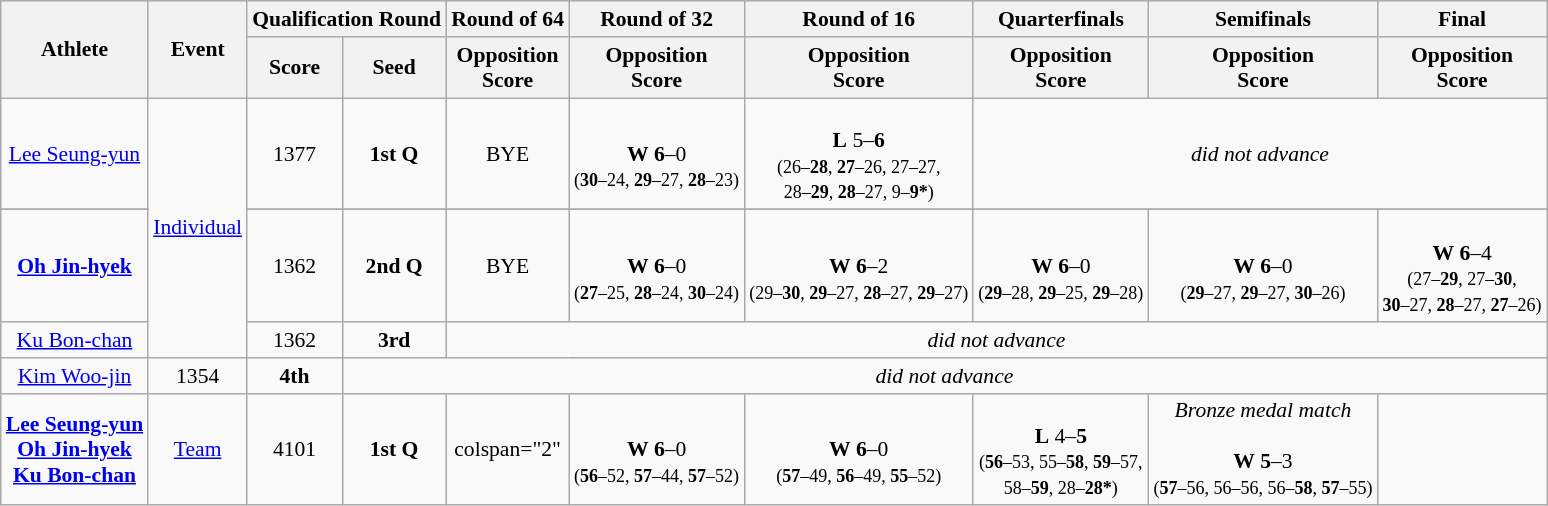<table class="wikitable" style="font-size:90%; text-align:center;">
<tr>
<th rowspan="2">Athlete</th>
<th rowspan="2">Event</th>
<th colspan="2">Qualification Round</th>
<th>Round of 64</th>
<th>Round of 32</th>
<th>Round of 16</th>
<th>Quarterfinals</th>
<th>Semifinals</th>
<th>Final</th>
</tr>
<tr>
<th>Score</th>
<th>Seed</th>
<th>Opposition<br>Score</th>
<th>Opposition<br>Score</th>
<th>Opposition<br>Score</th>
<th>Opposition<br>Score</th>
<th>Opposition<br>Score</th>
<th>Opposition<br>Score</th>
</tr>
<tr>
<td><a href='#'>Lee Seung-yun</a></td>
<td rowspan=4><a href='#'>Individual</a></td>
<td align=center>1377</td>
<td align=center><strong>1st Q</strong></td>
<td align=center>BYE</td>
<td align=center><br><strong>W</strong> <strong>6</strong>–0<br><small>(<strong>30</strong>–24, <strong>29</strong>–27, <strong>28</strong>–23)</small></td>
<td align=center><br><strong>L</strong> 5–<strong>6</strong><br><small>(26–<strong>28</strong>, <strong>27</strong>–26, 27–27,<br>28–<strong>29</strong>, <strong>28</strong>–27, 9–<strong>9*</strong>)</small></td>
<td align=center colspan="3"><em>did not advance</em></td>
</tr>
<tr>
</tr>
<tr>
<td><strong><a href='#'>Oh Jin-hyek</a></strong></td>
<td align=center>1362</td>
<td align=center><strong>2nd Q</strong></td>
<td align=center>BYE</td>
<td align=center><br><strong>W</strong> <strong>6</strong>–0<br><small>(<strong>27</strong>–25, <strong>28</strong>–24, <strong>30</strong>–24)</small></td>
<td align=center><br><strong>W</strong> <strong>6</strong>–2<br><small>(29–<strong>30</strong>, <strong>29</strong>–27, <strong>28</strong>–27, <strong>29</strong>–27)</small></td>
<td align=center><br><strong>W</strong> <strong>6</strong>–0<br><small>(<strong>29</strong>–28, <strong>29</strong>–25, <strong>29</strong>–28)</small></td>
<td align=center><br><strong>W</strong> <strong>6</strong>–0<br><small>(<strong>29</strong>–27, <strong>29</strong>–27, <strong>30</strong>–26)</small></td>
<td align=center><br><strong>W</strong> <strong>6</strong>–4<br><small>(27–<strong>29</strong>, 27–<strong>30</strong>,<br><strong>30</strong>–27, <strong>28</strong>–27, <strong>27</strong>–26)</small><br></td>
</tr>
<tr>
<td><a href='#'>Ku Bon-chan</a></td>
<td align=center>1362</td>
<td align=center><strong>3rd</strong></td>
<td align=center colspan="7"><em>did not advance</em></td>
</tr>
<tr>
<td><a href='#'>Kim Woo-jin</a></td>
<td align=center>1354</td>
<td align=center><strong>4th</strong></td>
<td align=center colspan="7"><em>did not advance</em></td>
</tr>
<tr>
<td><strong><a href='#'>Lee Seung-yun</a><br><a href='#'>Oh Jin-hyek</a><br><a href='#'>Ku Bon-chan</a></strong></td>
<td align=center><a href='#'>Team</a></td>
<td align=center>4101</td>
<td align=center><strong>1st Q</strong></td>
<td>colspan="2" </td>
<td align=center><br><strong>W</strong> <strong>6</strong>–0<br><small>(<strong>56</strong>–52, <strong>57</strong>–44, <strong>57</strong>–52)</small></td>
<td align=center><br><strong>W</strong> <strong>6</strong>–0<br><small>(<strong>57</strong>–49, <strong>56</strong>–49, <strong>55</strong>–52)</small></td>
<td align=center><br><strong>L</strong> 4–<strong>5</strong><br><small>(<strong>56</strong>–53, 55–<strong>58</strong>, <strong>59</strong>–57,<br>58–<strong>59</strong>, 28–<strong>28*</strong>)</small></td>
<td align=center><em>Bronze medal match</em><br><br><strong>W</strong> <strong>5</strong>–3<br><small>(<strong>57</strong>–56, 56–56, 56–<strong>58</strong>, <strong>57</strong>–55)</small><br></td>
</tr>
</table>
